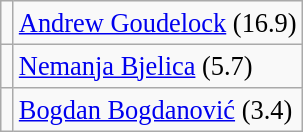<table class="wikitable" style="text-align:center; font-size:110%">
<tr style=>
<td></td>
<td align=left> <a href='#'>Andrew Goudelock</a> (16.9)</td>
</tr>
<tr style=>
<td></td>
<td align=left> <a href='#'>Nemanja Bjelica</a> (5.7)</td>
</tr>
<tr style=>
<td></td>
<td align=left> <a href='#'>Bogdan Bogdanović</a> (3.4)</td>
</tr>
</table>
